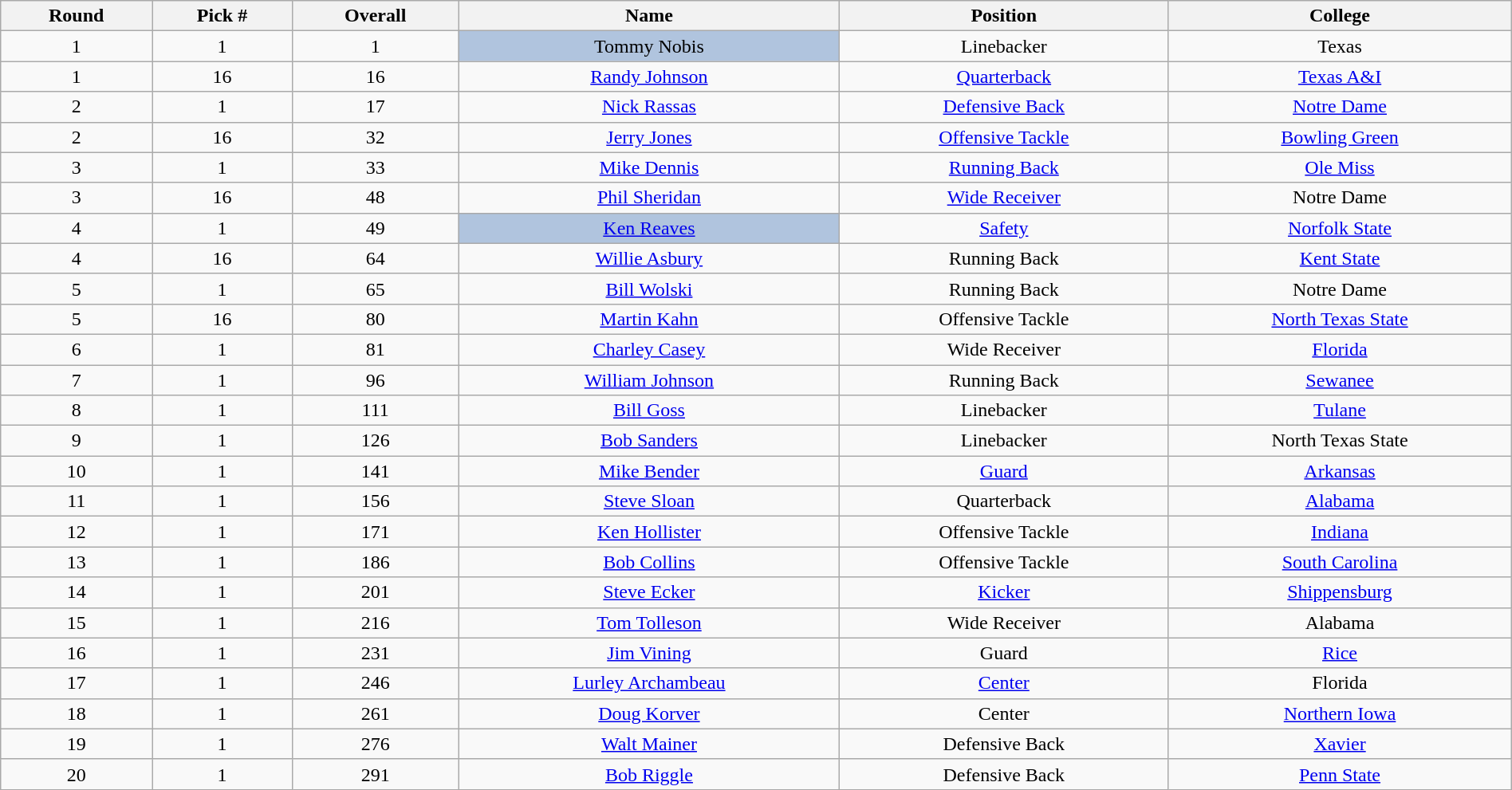<table class="wikitable sortable sortable" style="width: 100%; text-align:center">
<tr>
<th>Round</th>
<th>Pick #</th>
<th>Overall</th>
<th>Name</th>
<th>Position</th>
<th>College</th>
</tr>
<tr>
<td>1</td>
<td>1</td>
<td>1</td>
<td bgcolor=lightsteelblue>Tommy Nobis</td>
<td>Linebacker</td>
<td>Texas</td>
</tr>
<tr>
<td>1</td>
<td>16</td>
<td>16</td>
<td><a href='#'>Randy Johnson</a></td>
<td><a href='#'>Quarterback</a></td>
<td><a href='#'>Texas A&I</a></td>
</tr>
<tr>
<td>2</td>
<td>1</td>
<td>17</td>
<td><a href='#'>Nick Rassas</a></td>
<td><a href='#'>Defensive Back</a></td>
<td><a href='#'>Notre Dame</a></td>
</tr>
<tr>
<td>2</td>
<td>16</td>
<td>32</td>
<td><a href='#'>Jerry Jones</a></td>
<td><a href='#'>Offensive Tackle</a></td>
<td><a href='#'>Bowling Green</a></td>
</tr>
<tr>
<td>3</td>
<td>1</td>
<td>33</td>
<td><a href='#'>Mike Dennis</a></td>
<td><a href='#'>Running Back</a></td>
<td><a href='#'>Ole Miss</a></td>
</tr>
<tr>
<td>3</td>
<td>16</td>
<td>48</td>
<td><a href='#'>Phil Sheridan</a></td>
<td><a href='#'>Wide Receiver</a></td>
<td>Notre Dame</td>
</tr>
<tr>
<td>4</td>
<td>1</td>
<td>49</td>
<td bgcolor=lightsteelblue><a href='#'>Ken Reaves</a></td>
<td><a href='#'>Safety</a></td>
<td><a href='#'>Norfolk State</a></td>
</tr>
<tr>
<td>4</td>
<td>16</td>
<td>64</td>
<td><a href='#'>Willie Asbury</a></td>
<td>Running Back</td>
<td><a href='#'>Kent State</a></td>
</tr>
<tr>
<td>5</td>
<td>1</td>
<td>65</td>
<td><a href='#'>Bill Wolski</a></td>
<td>Running Back</td>
<td>Notre Dame</td>
</tr>
<tr>
<td>5</td>
<td>16</td>
<td>80</td>
<td><a href='#'>Martin Kahn</a></td>
<td>Offensive Tackle</td>
<td><a href='#'>North Texas State</a></td>
</tr>
<tr>
<td>6</td>
<td>1</td>
<td>81</td>
<td><a href='#'>Charley Casey</a></td>
<td>Wide Receiver</td>
<td><a href='#'>Florida</a></td>
</tr>
<tr>
<td>7</td>
<td>1</td>
<td>96</td>
<td><a href='#'>William Johnson</a></td>
<td>Running Back</td>
<td><a href='#'>Sewanee</a></td>
</tr>
<tr>
<td>8</td>
<td>1</td>
<td>111</td>
<td><a href='#'>Bill Goss</a></td>
<td>Linebacker</td>
<td><a href='#'>Tulane</a></td>
</tr>
<tr>
<td>9</td>
<td>1</td>
<td>126</td>
<td><a href='#'>Bob Sanders</a></td>
<td>Linebacker</td>
<td>North Texas State</td>
</tr>
<tr>
<td>10</td>
<td>1</td>
<td>141</td>
<td><a href='#'>Mike Bender</a></td>
<td><a href='#'>Guard</a></td>
<td><a href='#'>Arkansas</a></td>
</tr>
<tr>
<td>11</td>
<td>1</td>
<td>156</td>
<td><a href='#'>Steve Sloan</a></td>
<td>Quarterback</td>
<td><a href='#'>Alabama</a></td>
</tr>
<tr>
<td>12</td>
<td>1</td>
<td>171</td>
<td><a href='#'>Ken Hollister</a></td>
<td>Offensive Tackle</td>
<td><a href='#'>Indiana</a></td>
</tr>
<tr>
<td>13</td>
<td>1</td>
<td>186</td>
<td><a href='#'>Bob Collins</a></td>
<td>Offensive Tackle</td>
<td><a href='#'>South Carolina</a></td>
</tr>
<tr>
<td>14</td>
<td>1</td>
<td>201</td>
<td><a href='#'>Steve Ecker</a></td>
<td><a href='#'>Kicker</a></td>
<td><a href='#'>Shippensburg</a></td>
</tr>
<tr>
<td>15</td>
<td>1</td>
<td>216</td>
<td><a href='#'>Tom Tolleson</a></td>
<td>Wide Receiver</td>
<td>Alabama</td>
</tr>
<tr>
<td>16</td>
<td>1</td>
<td>231</td>
<td><a href='#'>Jim Vining</a></td>
<td>Guard</td>
<td><a href='#'>Rice</a></td>
</tr>
<tr>
<td>17</td>
<td>1</td>
<td>246</td>
<td><a href='#'>Lurley Archambeau</a></td>
<td><a href='#'>Center</a></td>
<td>Florida</td>
</tr>
<tr>
<td>18</td>
<td>1</td>
<td>261</td>
<td><a href='#'>Doug Korver</a></td>
<td>Center</td>
<td><a href='#'>Northern Iowa</a></td>
</tr>
<tr>
<td>19</td>
<td>1</td>
<td>276</td>
<td><a href='#'>Walt Mainer</a></td>
<td>Defensive Back</td>
<td><a href='#'>Xavier</a></td>
</tr>
<tr>
<td>20</td>
<td>1</td>
<td>291</td>
<td><a href='#'>Bob Riggle</a></td>
<td>Defensive Back</td>
<td><a href='#'>Penn State</a></td>
</tr>
</table>
